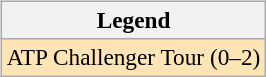<table>
<tr valign=top>
<td><br><table class="wikitable" style=font-size:97%>
<tr>
<th>Legend</th>
</tr>
<tr style="background:moccasin;">
<td>ATP Challenger Tour (0–2)</td>
</tr>
</table>
</td>
<td></td>
</tr>
</table>
